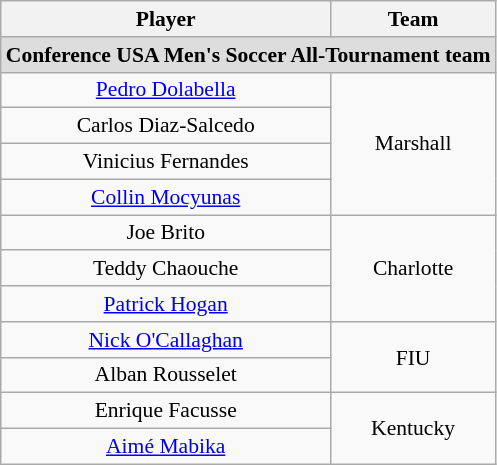<table class="wikitable" style="white-space:nowrap; font-size:90%; text-align: center;">
<tr>
<th>Player</th>
<th>Team</th>
</tr>
<tr>
<td colspan="2" style="text-align:center; background:#ddd;"><strong>Conference USA Men's Soccer All-Tournament team</strong></td>
</tr>
<tr>
<td><a href='#'>Pedro Dolabella</a> </td>
<td rowspan="4">Marshall</td>
</tr>
<tr>
<td>Carlos Diaz-Salcedo </td>
</tr>
<tr>
<td>Vinicius Fernandes</td>
</tr>
<tr>
<td><a href='#'>Collin Mocyunas</a></td>
</tr>
<tr>
<td>Joe Brito</td>
<td rowspan="3">Charlotte</td>
</tr>
<tr>
<td>Teddy Chaouche</td>
</tr>
<tr>
<td><a href='#'>Patrick Hogan</a></td>
</tr>
<tr>
<td><a href='#'>Nick O'Callaghan</a></td>
<td rowspan="2">FIU</td>
</tr>
<tr>
<td>Alban Rousselet</td>
</tr>
<tr>
<td>Enrique Facusse</td>
<td rowspan="2">Kentucky</td>
</tr>
<tr>
<td><a href='#'>Aimé Mabika</a></td>
</tr>
</table>
